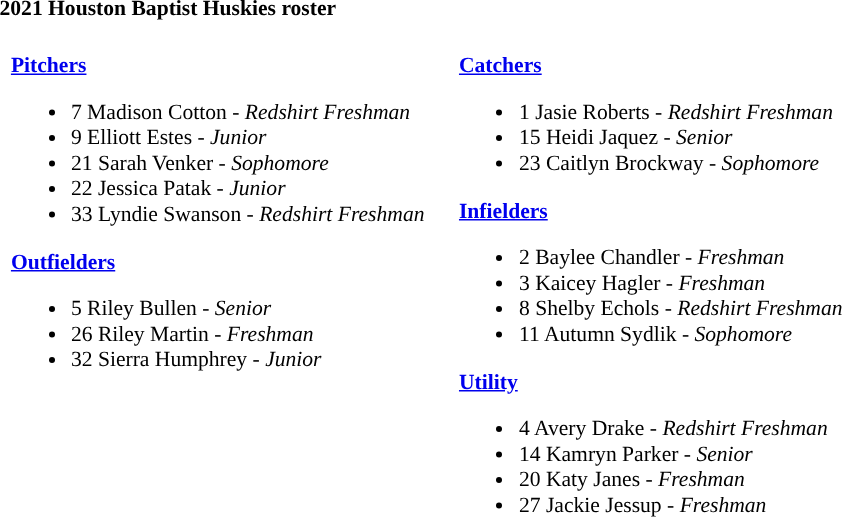<table class="toccolours" style="text-align: left; font-size:90%;">
<tr>
<th colspan="9">2021 Houston Baptist Huskies roster</th>
</tr>
<tr>
<td width="03"> </td>
<td valign="top"><br><strong><a href='#'>Pitchers</a></strong><ul><li>7 Madison Cotton - <em>Redshirt Freshman</em></li><li>9 Elliott Estes - <em>Junior</em></li><li>21 Sarah Venker - <em>Sophomore</em></li><li>22 Jessica Patak - <em>Junior</em></li><li>33 Lyndie Swanson - <em>Redshirt Freshman</em></li></ul><strong><a href='#'>Outfielders</a></strong><ul><li>5 Riley Bullen - <em>Senior</em></li><li>26 Riley Martin - <em>Freshman</em></li><li>32 Sierra Humphrey - <em>Junior</em></li></ul></td>
<td width="15"> </td>
<td valign="top"><br><strong><a href='#'>Catchers</a></strong><ul><li>1 Jasie Roberts - <em>Redshirt Freshman</em></li><li>15 Heidi Jaquez - <em>Senior</em></li><li>23 Caitlyn Brockway - <em>Sophomore</em></li></ul><strong><a href='#'>Infielders</a></strong><ul><li>2 Baylee Chandler - <em>Freshman</em></li><li>3 Kaicey Hagler - <em>Freshman</em></li><li>8 Shelby Echols - <em>Redshirt Freshman</em></li><li>11 Autumn Sydlik - <em>Sophomore</em></li></ul><strong><a href='#'>Utility</a></strong><ul><li>4 Avery Drake - <em>Redshirt Freshman</em></li><li>14 Kamryn Parker - <em>Senior</em></li><li>20 Katy Janes - <em>Freshman</em></li><li>27 Jackie Jessup - <em>Freshman</em></li></ul></td>
</tr>
</table>
